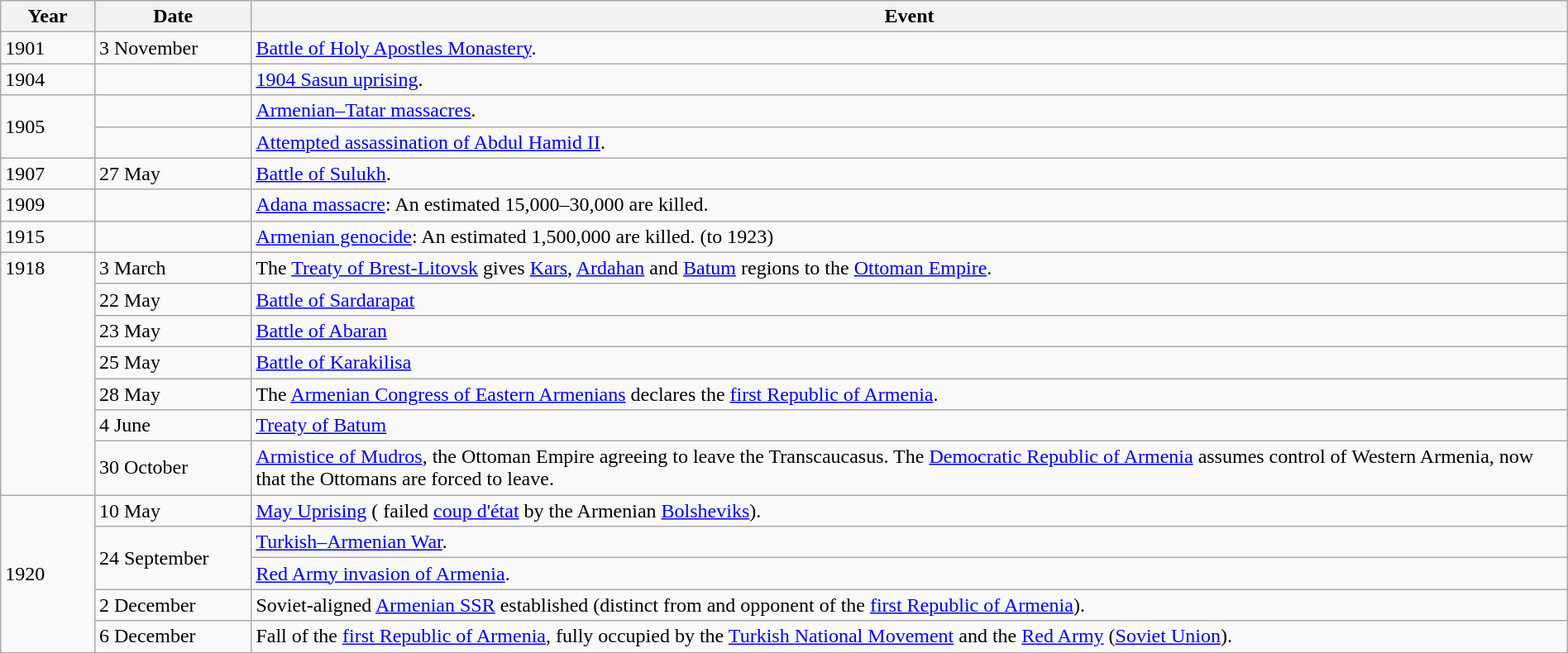<table class="wikitable" width="100%">
<tr>
<th style="width:6%">Year</th>
<th style="width:10%">Date</th>
<th>Event</th>
</tr>
<tr>
<td>1901</td>
<td>3 November</td>
<td><a href='#'>Battle of Holy Apostles Monastery</a>.</td>
</tr>
<tr>
<td>1904</td>
<td></td>
<td><a href='#'>1904 Sasun uprising</a>.</td>
</tr>
<tr>
<td rowspan="2">1905</td>
<td></td>
<td><a href='#'>Armenian–Tatar massacres</a>.</td>
</tr>
<tr>
<td></td>
<td><a href='#'>Attempted assassination of Abdul Hamid II</a>.</td>
</tr>
<tr>
<td>1907</td>
<td>27 May</td>
<td><a href='#'>Battle of Sulukh</a>.</td>
</tr>
<tr>
<td>1909</td>
<td></td>
<td><a href='#'>Adana massacre</a>: An estimated 15,000–30,000 are killed.</td>
</tr>
<tr>
<td>1915</td>
<td></td>
<td><a href='#'>Armenian genocide</a>: An estimated 1,500,000 are killed. (to 1923)</td>
</tr>
<tr>
<td rowspan="7" valign="top">1918</td>
<td>3 March</td>
<td>The <a href='#'>Treaty of Brest-Litovsk</a> gives <a href='#'>Kars</a>, <a href='#'>Ardahan</a> and <a href='#'>Batum</a> regions to the <a href='#'>Ottoman Empire</a>.</td>
</tr>
<tr>
<td>22 May</td>
<td><a href='#'>Battle of Sardarapat</a></td>
</tr>
<tr>
<td>23 May</td>
<td><a href='#'>Battle of Abaran</a></td>
</tr>
<tr>
<td>25 May</td>
<td><a href='#'>Battle of Karakilisa</a></td>
</tr>
<tr>
<td>28 May</td>
<td>The <a href='#'>Armenian Congress of Eastern Armenians</a> declares the <a href='#'>first Republic of Armenia</a>.</td>
</tr>
<tr>
<td>4 June</td>
<td><a href='#'>Treaty of Batum</a></td>
</tr>
<tr>
<td>30 October</td>
<td><a href='#'>Armistice of Mudros</a>, the Ottoman Empire agreeing to leave the Transcaucasus. The <a href='#'>Democratic Republic of Armenia</a> assumes control of Western Armenia, now that the Ottomans are forced to leave.</td>
</tr>
<tr>
<td rowspan="5">1920</td>
<td>10 May</td>
<td><a href='#'>May Uprising</a> ( failed <a href='#'>coup d'état</a> by the Armenian <a href='#'>Bolsheviks</a>).</td>
</tr>
<tr>
<td rowspan="2">24 September</td>
<td><a href='#'>Turkish–Armenian War</a>.</td>
</tr>
<tr>
<td><a href='#'>Red Army invasion of Armenia</a>.</td>
</tr>
<tr>
<td>2 December</td>
<td>Soviet-aligned <a href='#'>Armenian SSR</a> established (distinct from and opponent of the <a href='#'>first Republic of Armenia</a>).</td>
</tr>
<tr>
<td>6 December</td>
<td>Fall of the <a href='#'>first Republic of Armenia</a>, fully occupied by the <a href='#'>Turkish National Movement</a> and the <a href='#'>Red Army</a> (<a href='#'>Soviet Union</a>).</td>
</tr>
<tr>
</tr>
</table>
